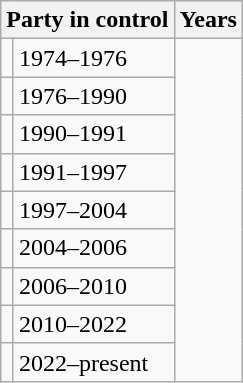<table class="wikitable">
<tr>
<th colspan=2>Party in control</th>
<th>Years</th>
</tr>
<tr>
<td></td>
<td>1974–1976</td>
</tr>
<tr>
<td></td>
<td>1976–1990</td>
</tr>
<tr>
<td></td>
<td>1990–1991</td>
</tr>
<tr>
<td></td>
<td>1991–1997</td>
</tr>
<tr>
<td></td>
<td>1997–2004</td>
</tr>
<tr>
<td></td>
<td>2004–2006</td>
</tr>
<tr>
<td></td>
<td>2006–2010</td>
</tr>
<tr>
<td></td>
<td>2010–2022</td>
</tr>
<tr>
<td></td>
<td>2022–present</td>
</tr>
</table>
